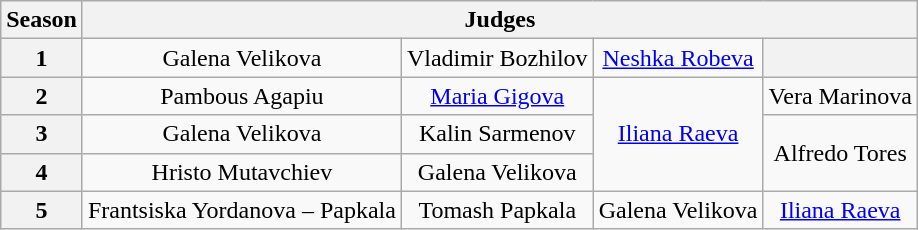<table class="wikitable" style="margin:auto; text-align:center;">
<tr>
<th colspan="1">Season</th>
<th colspan="4">Judges</th>
</tr>
<tr>
<th>1</th>
<td>Galena Velikova</td>
<td>Vladimir Bozhilov</td>
<td><a href='#'>Neshka Robeva</a></td>
<th></th>
</tr>
<tr>
<th>2</th>
<td>Pambous Agapiu</td>
<td><a href='#'>Maria Gigova</a></td>
<td rowspan="3"><a href='#'>Iliana Raeva</a></td>
<td>Vera Marinova</td>
</tr>
<tr>
<th>3</th>
<td>Galena Velikova</td>
<td>Kalin Sarmenov</td>
<td rowspan="2">Alfredo Tores</td>
</tr>
<tr>
<th>4</th>
<td>Hristo Mutavchiev</td>
<td>Galena Velikova</td>
</tr>
<tr>
<th>5</th>
<td>Frantsiska Yordanova – Papkala</td>
<td>Tomash Papkala</td>
<td>Galena Velikova</td>
<td><a href='#'>Iliana Raeva</a></td>
</tr>
</table>
